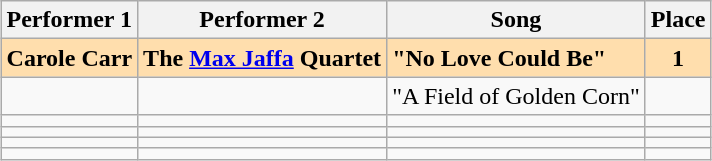<table class="sortable wikitable" style="margin: 1em auto 1em auto">
<tr>
<th>Performer 1</th>
<th>Performer 2</th>
<th>Song</th>
<th>Place</th>
</tr>
<tr style="font-weight:bold; background:navajowhite;">
<td>Carole Carr</td>
<td>The <a href='#'>Max Jaffa</a> Quartet</td>
<td>"No Love Could Be"</td>
<td style="text-align:center;">1</td>
</tr>
<tr>
<td></td>
<td></td>
<td>"A Field of Golden Corn"</td>
<td></td>
</tr>
<tr>
<td></td>
<td></td>
<td></td>
<td></td>
</tr>
<tr>
<td></td>
<td></td>
<td></td>
<td></td>
</tr>
<tr>
<td></td>
<td></td>
<td></td>
<td></td>
</tr>
<tr>
<td></td>
<td></td>
<td></td>
<td></td>
</tr>
</table>
